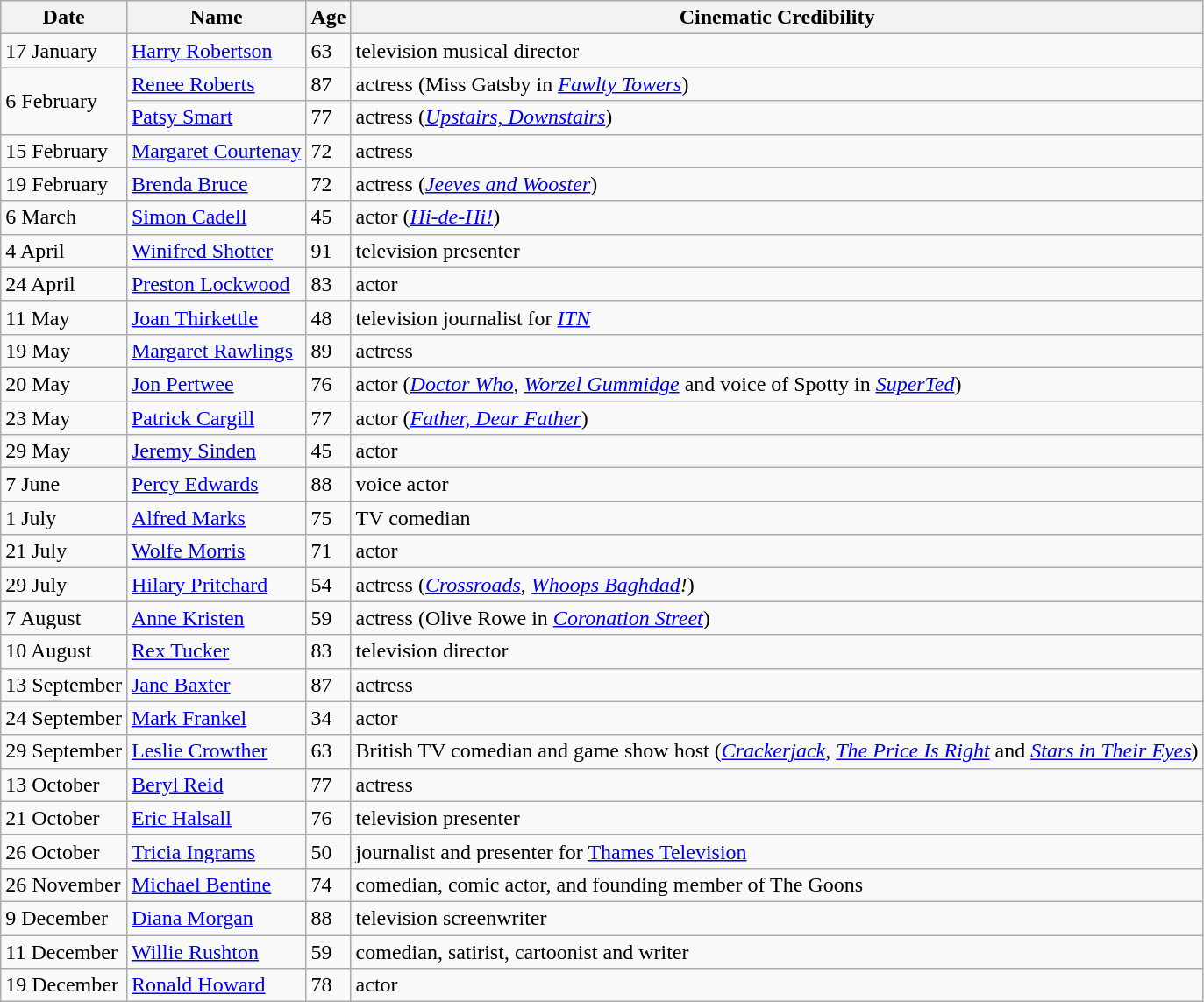<table class="wikitable">
<tr ">
<th>Date</th>
<th>Name</th>
<th>Age</th>
<th>Cinematic Credibility</th>
</tr>
<tr>
<td>17 January</td>
<td><a href='#'>Harry Robertson</a></td>
<td>63</td>
<td>television musical director</td>
</tr>
<tr>
<td rowspan="2">6 February</td>
<td><a href='#'>Renee Roberts</a></td>
<td>87</td>
<td>actress (Miss Gatsby in <em><a href='#'>Fawlty Towers</a></em>)</td>
</tr>
<tr>
<td><a href='#'>Patsy Smart</a></td>
<td>77</td>
<td>actress (<em><a href='#'>Upstairs, Downstairs</a></em>)</td>
</tr>
<tr>
<td>15 February</td>
<td><a href='#'>Margaret Courtenay</a></td>
<td>72</td>
<td>actress</td>
</tr>
<tr>
<td>19 February</td>
<td><a href='#'>Brenda Bruce</a></td>
<td>72</td>
<td>actress (<em><a href='#'>Jeeves and Wooster</a></em>)</td>
</tr>
<tr>
<td>6 March</td>
<td><a href='#'>Simon Cadell</a></td>
<td>45</td>
<td>actor (<em><a href='#'>Hi-de-Hi!</a></em>)</td>
</tr>
<tr>
<td>4 April</td>
<td><a href='#'>Winifred Shotter</a></td>
<td>91</td>
<td>television presenter</td>
</tr>
<tr>
<td>24 April</td>
<td><a href='#'>Preston Lockwood</a></td>
<td>83</td>
<td>actor</td>
</tr>
<tr>
<td>11 May</td>
<td><a href='#'>Joan Thirkettle</a></td>
<td>48</td>
<td>television journalist for <em><a href='#'>ITN</a></em></td>
</tr>
<tr>
<td>19 May</td>
<td><a href='#'>Margaret Rawlings</a></td>
<td>89</td>
<td>actress</td>
</tr>
<tr>
<td>20 May</td>
<td><a href='#'>Jon Pertwee</a></td>
<td>76</td>
<td>actor (<em><a href='#'>Doctor Who</a></em>, <em><a href='#'>Worzel Gummidge</a></em> and voice of Spotty in <em><a href='#'>SuperTed</a></em>)</td>
</tr>
<tr>
<td>23 May</td>
<td><a href='#'>Patrick Cargill</a></td>
<td>77</td>
<td>actor (<em><a href='#'>Father, Dear Father</a></em>)</td>
</tr>
<tr>
<td>29 May</td>
<td><a href='#'>Jeremy Sinden</a></td>
<td>45</td>
<td>actor</td>
</tr>
<tr>
<td>7 June</td>
<td><a href='#'>Percy Edwards</a></td>
<td>88</td>
<td>voice actor</td>
</tr>
<tr>
<td>1 July</td>
<td><a href='#'>Alfred Marks</a></td>
<td>75</td>
<td>TV comedian</td>
</tr>
<tr>
<td>21 July</td>
<td><a href='#'>Wolfe Morris</a></td>
<td>71</td>
<td>actor</td>
</tr>
<tr>
<td>29 July</td>
<td><a href='#'>Hilary Pritchard</a></td>
<td>54</td>
<td>actress (<em><a href='#'>Crossroads</a></em>, <em><a href='#'>Whoops Baghdad</a>!</em>)</td>
</tr>
<tr>
<td>7 August</td>
<td><a href='#'>Anne Kristen</a></td>
<td>59</td>
<td>actress (Olive Rowe in <em><a href='#'>Coronation Street</a></em>)</td>
</tr>
<tr>
<td>10 August</td>
<td><a href='#'>Rex Tucker</a></td>
<td>83</td>
<td>television director</td>
</tr>
<tr>
<td>13 September</td>
<td><a href='#'>Jane Baxter</a></td>
<td>87</td>
<td>actress</td>
</tr>
<tr>
<td>24 September</td>
<td><a href='#'>Mark Frankel</a></td>
<td>34</td>
<td>actor</td>
</tr>
<tr>
<td>29 September</td>
<td><a href='#'>Leslie Crowther</a></td>
<td>63</td>
<td>British TV comedian and game show host (<em><a href='#'>Crackerjack</a></em>, <em><a href='#'>The Price Is Right</a></em> and <em><a href='#'>Stars in Their Eyes</a></em>)</td>
</tr>
<tr>
<td>13 October</td>
<td><a href='#'>Beryl Reid</a></td>
<td>77</td>
<td>actress</td>
</tr>
<tr>
<td>21 October</td>
<td><a href='#'>Eric Halsall</a></td>
<td>76</td>
<td>television presenter</td>
</tr>
<tr>
<td>26 October</td>
<td><a href='#'>Tricia Ingrams</a></td>
<td>50</td>
<td>journalist and presenter for <a href='#'>Thames Television</a></td>
</tr>
<tr>
<td>26 November</td>
<td><a href='#'>Michael Bentine</a></td>
<td>74</td>
<td>comedian, comic actor, and founding member of The Goons</td>
</tr>
<tr>
<td>9 December</td>
<td><a href='#'>Diana Morgan</a></td>
<td>88</td>
<td>television screenwriter</td>
</tr>
<tr>
<td>11 December</td>
<td><a href='#'>Willie Rushton</a></td>
<td>59</td>
<td>comedian, satirist, cartoonist and writer</td>
</tr>
<tr>
<td>19 December</td>
<td><a href='#'>Ronald Howard</a></td>
<td>78</td>
<td>actor</td>
</tr>
</table>
